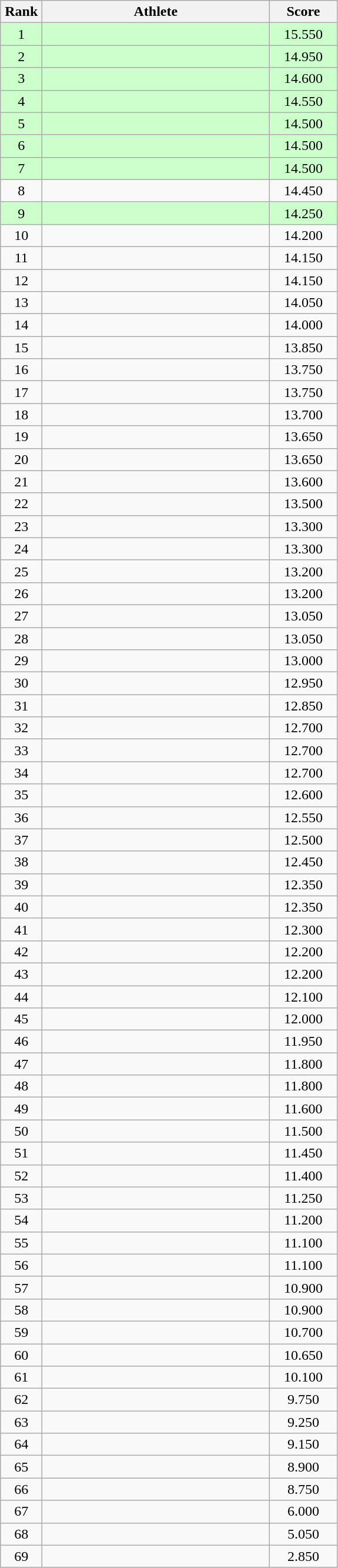<table class=wikitable style="text-align:center">
<tr>
<th width=40>Rank</th>
<th width=250>Athlete</th>
<th width=70>Score</th>
</tr>
<tr bgcolor="ccffcc">
<td>1</td>
<td align=left></td>
<td>15.550</td>
</tr>
<tr bgcolor="ccffcc">
<td>2</td>
<td align=left></td>
<td>14.950</td>
</tr>
<tr bgcolor="ccffcc">
<td>3</td>
<td align=left></td>
<td>14.600</td>
</tr>
<tr bgcolor="ccffcc">
<td>4</td>
<td align=left></td>
<td>14.550</td>
</tr>
<tr bgcolor="ccffcc">
<td>5</td>
<td align=left></td>
<td>14.500</td>
</tr>
<tr bgcolor="ccffcc">
<td>6</td>
<td align=left></td>
<td>14.500</td>
</tr>
<tr bgcolor="ccffcc">
<td>7</td>
<td align=left></td>
<td>14.500</td>
</tr>
<tr>
<td>8</td>
<td align=left></td>
<td>14.450</td>
</tr>
<tr bgcolor="ccffcc">
<td>9</td>
<td align=left></td>
<td>14.250</td>
</tr>
<tr>
<td>10</td>
<td align=left></td>
<td>14.200</td>
</tr>
<tr>
<td>11</td>
<td align=left></td>
<td>14.150</td>
</tr>
<tr>
<td>12</td>
<td align=left></td>
<td>14.150</td>
</tr>
<tr>
<td>13</td>
<td align=left></td>
<td>14.050</td>
</tr>
<tr>
<td>14</td>
<td align=left></td>
<td>14.000</td>
</tr>
<tr>
<td>15</td>
<td align=left></td>
<td>13.850</td>
</tr>
<tr>
<td>16</td>
<td align=left></td>
<td>13.750</td>
</tr>
<tr>
<td>17</td>
<td align=left></td>
<td>13.750</td>
</tr>
<tr>
<td>18</td>
<td align=left></td>
<td>13.700</td>
</tr>
<tr>
<td>19</td>
<td align=left></td>
<td>13.650</td>
</tr>
<tr>
<td>20</td>
<td align=left></td>
<td>13.650</td>
</tr>
<tr>
<td>21</td>
<td align=left></td>
<td>13.600</td>
</tr>
<tr>
<td>22</td>
<td align=left></td>
<td>13.500</td>
</tr>
<tr>
<td>23</td>
<td align=left></td>
<td>13.300</td>
</tr>
<tr>
<td>24</td>
<td align=left></td>
<td>13.300</td>
</tr>
<tr>
<td>25</td>
<td align=left></td>
<td>13.200</td>
</tr>
<tr>
<td>26</td>
<td align=left></td>
<td>13.200</td>
</tr>
<tr>
<td>27</td>
<td align=left></td>
<td>13.050</td>
</tr>
<tr>
<td>28</td>
<td align=left></td>
<td>13.050</td>
</tr>
<tr>
<td>29</td>
<td align=left></td>
<td>13.000</td>
</tr>
<tr>
<td>30</td>
<td align=left></td>
<td>12.950</td>
</tr>
<tr>
<td>31</td>
<td align=left></td>
<td>12.850</td>
</tr>
<tr>
<td>32</td>
<td align=left></td>
<td>12.700</td>
</tr>
<tr>
<td>33</td>
<td align=left></td>
<td>12.700</td>
</tr>
<tr>
<td>34</td>
<td align=left></td>
<td>12.700</td>
</tr>
<tr>
<td>35</td>
<td align=left></td>
<td>12.600</td>
</tr>
<tr>
<td>36</td>
<td align=left></td>
<td>12.550</td>
</tr>
<tr>
<td>37</td>
<td align=left></td>
<td>12.500</td>
</tr>
<tr>
<td>38</td>
<td align=left></td>
<td>12.450</td>
</tr>
<tr>
<td>39</td>
<td align=left></td>
<td>12.350</td>
</tr>
<tr>
<td>40</td>
<td align=left></td>
<td>12.350</td>
</tr>
<tr>
<td>41</td>
<td align=left></td>
<td>12.300</td>
</tr>
<tr>
<td>42</td>
<td align=left></td>
<td>12.200</td>
</tr>
<tr>
<td>43</td>
<td align=left></td>
<td>12.200</td>
</tr>
<tr>
<td>44</td>
<td align=left></td>
<td>12.100</td>
</tr>
<tr>
<td>45</td>
<td align=left></td>
<td>12.000</td>
</tr>
<tr>
<td>46</td>
<td align=left></td>
<td>11.950</td>
</tr>
<tr>
<td>47</td>
<td align=left></td>
<td>11.800</td>
</tr>
<tr>
<td>48</td>
<td align=left></td>
<td>11.800</td>
</tr>
<tr>
<td>49</td>
<td align=left></td>
<td>11.600</td>
</tr>
<tr>
<td>50</td>
<td align=left></td>
<td>11.500</td>
</tr>
<tr>
<td>51</td>
<td align=left></td>
<td>11.450</td>
</tr>
<tr>
<td>52</td>
<td align=left></td>
<td>11.400</td>
</tr>
<tr>
<td>53</td>
<td align=left></td>
<td>11.250</td>
</tr>
<tr>
<td>54</td>
<td align=left></td>
<td>11.200</td>
</tr>
<tr>
<td>55</td>
<td align=left></td>
<td>11.100</td>
</tr>
<tr>
<td>56</td>
<td align=left></td>
<td>11.100</td>
</tr>
<tr>
<td>57</td>
<td align=left></td>
<td>10.900</td>
</tr>
<tr>
<td>58</td>
<td align=left></td>
<td>10.900</td>
</tr>
<tr>
<td>59</td>
<td align=left></td>
<td>10.700</td>
</tr>
<tr>
<td>60</td>
<td align=left></td>
<td>10.650</td>
</tr>
<tr>
<td>61</td>
<td align=left></td>
<td>10.100</td>
</tr>
<tr>
<td>62</td>
<td align=left></td>
<td>9.750</td>
</tr>
<tr>
<td>63</td>
<td align=left></td>
<td>9.250</td>
</tr>
<tr>
<td>64</td>
<td align=left></td>
<td>9.150</td>
</tr>
<tr>
<td>65</td>
<td align=left></td>
<td>8.900</td>
</tr>
<tr>
<td>66</td>
<td align=left></td>
<td>8.750</td>
</tr>
<tr>
<td>67</td>
<td align=left></td>
<td>6.000</td>
</tr>
<tr>
<td>68</td>
<td align=left></td>
<td>5.050</td>
</tr>
<tr>
<td>69</td>
<td align=left></td>
<td>2.850</td>
</tr>
</table>
